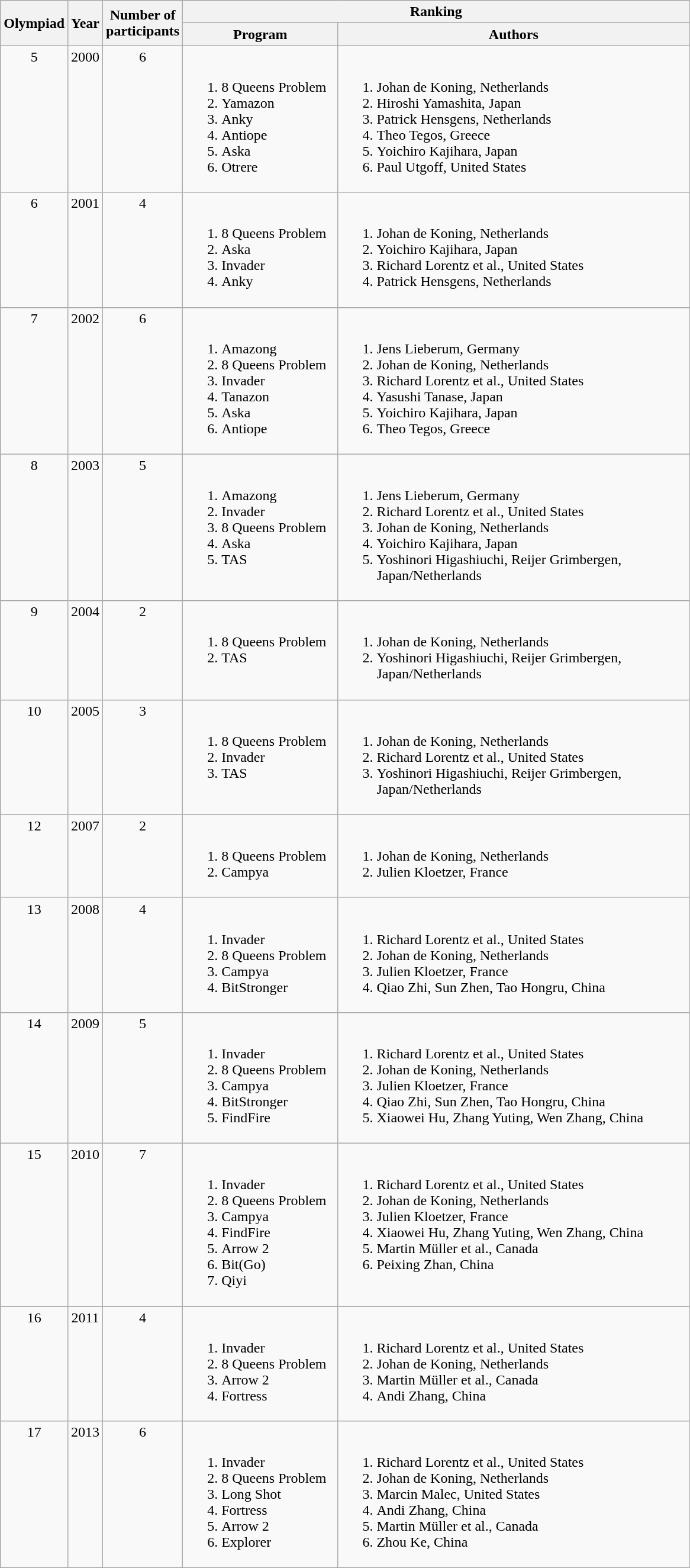<table class="wikitable" style="width: 777px;">
<tr align="center">
<th rowspan=2>Olympiad</th>
<th rowspan=2>Year</th>
<th rowspan=2>Number of<br>participants</th>
<th colspan=2>Ranking</th>
</tr>
<tr align="center">
<th>Program</th>
<th>Authors</th>
</tr>
<tr align="center" valign="top">
<td style="width: 60px;">5</td>
<td style="width: 30px;">2000</td>
<td style="width: 80px;">6</td>
<td style="width: 177px;" align="left"><br><ol><li>8 Queens Problem</li><li>Yamazon</li><li>Anky</li><li>Antiope</li><li>Aska</li><li>Otrere</li></ol></td>
<td style="width: 430px;" align=left><br><ol><li>Johan de Koning, Netherlands</li><li>Hiroshi Yamashita, Japan</li><li>Patrick Hensgens, Netherlands</li><li>Theo Tegos, Greece</li><li>Yoichiro Kajihara, Japan</li><li>Paul Utgoff, United States</li></ol></td>
</tr>
<tr align="center" valign="top">
<td>6</td>
<td>2001</td>
<td>4</td>
<td align="left"><br><ol><li>8 Queens Problem</li><li>Aska</li><li>Invader</li><li>Anky</li></ol></td>
<td align=left><br><ol><li>Johan de Koning, Netherlands</li><li>Yoichiro Kajihara, Japan</li><li>Richard Lorentz et al., United States</li><li>Patrick Hensgens, Netherlands</li></ol></td>
</tr>
<tr align="center" valign="top">
<td>7</td>
<td>2002</td>
<td>6</td>
<td align="left"><br><ol><li>Amazong</li><li>8 Queens Problem</li><li>Invader</li><li>Tanazon</li><li>Aska</li><li>Antiope</li></ol></td>
<td align=left><br><ol><li>Jens Lieberum, Germany</li><li>Johan de Koning, Netherlands</li><li>Richard Lorentz et al., United States</li><li>Yasushi Tanase, Japan</li><li>Yoichiro Kajihara, Japan</li><li>Theo Tegos, Greece</li></ol></td>
</tr>
<tr align="center" valign="top">
<td>8</td>
<td>2003</td>
<td>5</td>
<td align="left"><br><ol><li>Amazong</li><li>Invader</li><li>8 Queens Problem</li><li>Aska</li><li>TAS</li></ol></td>
<td align=left><br><ol><li>Jens Lieberum, Germany</li><li>Richard Lorentz et al., United States</li><li>Johan de Koning, Netherlands</li><li>Yoichiro Kajihara, Japan</li><li>Yoshinori Higashiuchi, Reijer Grimbergen, Japan/Netherlands</li></ol></td>
</tr>
<tr align="center" valign="top">
<td>9</td>
<td>2004</td>
<td>2</td>
<td align="left"><br><ol><li>8 Queens Problem</li><li>TAS</li></ol></td>
<td align=left><br><ol><li>Johan de Koning, Netherlands</li><li>Yoshinori Higashiuchi, Reijer Grimbergen, Japan/Netherlands</li></ol></td>
</tr>
<tr align="center" valign="top">
<td>10</td>
<td>2005</td>
<td>3</td>
<td align="left"><br><ol><li>8 Queens Problem</li><li>Invader</li><li>TAS</li></ol></td>
<td align=left><br><ol><li>Johan de Koning, Netherlands</li><li>Richard Lorentz et al., United States</li><li>Yoshinori Higashiuchi, Reijer Grimbergen, Japan/Netherlands</li></ol></td>
</tr>
<tr align="center" valign="top">
<td>12</td>
<td>2007</td>
<td>2</td>
<td align="left"><br><ol><li>8 Queens Problem</li><li>Campya</li></ol></td>
<td align=left><br><ol><li>Johan de Koning, Netherlands</li><li>Julien Kloetzer, France</li></ol></td>
</tr>
<tr align="center" valign="top">
<td>13</td>
<td>2008</td>
<td>4</td>
<td align="left"><br><ol><li>Invader</li><li>8 Queens Problem</li><li>Campya</li><li>BitStronger</li></ol></td>
<td align=left><br><ol><li>Richard Lorentz et al., United States</li><li>Johan de Koning, Netherlands</li><li>Julien Kloetzer, France</li><li>Qiao Zhi, Sun Zhen, Tao Hongru, China</li></ol></td>
</tr>
<tr align="center" valign="top">
<td>14</td>
<td>2009</td>
<td>5</td>
<td align="left"><br><ol><li>Invader</li><li>8 Queens Problem</li><li>Campya</li><li>BitStronger</li><li>FindFire</li></ol></td>
<td align=left><br><ol><li>Richard Lorentz et al., United States</li><li>Johan de Koning, Netherlands</li><li>Julien Kloetzer, France</li><li>Qiao Zhi, Sun Zhen, Tao Hongru, China</li><li>Xiaowei Hu, Zhang Yuting, Wen Zhang, China</li></ol></td>
</tr>
<tr align="center" valign="top">
<td>15</td>
<td>2010</td>
<td>7</td>
<td align="left"><br><ol><li>Invader</li><li>8 Queens Problem</li><li>Campya</li><li>FindFire</li><li>Arrow 2</li><li>Bit(Go)</li><li>Qiyi</li></ol></td>
<td align=left><br><ol><li>Richard Lorentz et al., United States</li><li>Johan de Koning, Netherlands</li><li>Julien Kloetzer, France</li><li>Xiaowei Hu, Zhang Yuting, Wen Zhang, China</li><li>Martin Müller et al., Canada</li><li>Peixing Zhan, China</li></ol></td>
</tr>
<tr align="center" valign="top">
<td>16</td>
<td>2011</td>
<td>4</td>
<td align="left"><br><ol><li>Invader</li><li>8 Queens Problem</li><li>Arrow 2</li><li>Fortress</li></ol></td>
<td align=left><br><ol><li>Richard Lorentz et al., United States</li><li>Johan de Koning, Netherlands</li><li>Martin Müller et al., Canada</li><li>Andi Zhang, China</li></ol></td>
</tr>
<tr align="center" valign="top">
<td>17</td>
<td>2013</td>
<td>6</td>
<td align="left"><br><ol><li>Invader</li><li>8 Queens Problem</li><li>Long Shot</li><li>Fortress</li><li>Arrow 2</li><li>Explorer</li></ol></td>
<td align=left><br><ol><li>Richard Lorentz et al., United States</li><li>Johan de Koning, Netherlands</li><li>Marcin Malec, United States</li><li>Andi Zhang, China</li><li>Martin Müller et al., Canada</li><li>Zhou Ke, China</li></ol></td>
</tr>
</table>
